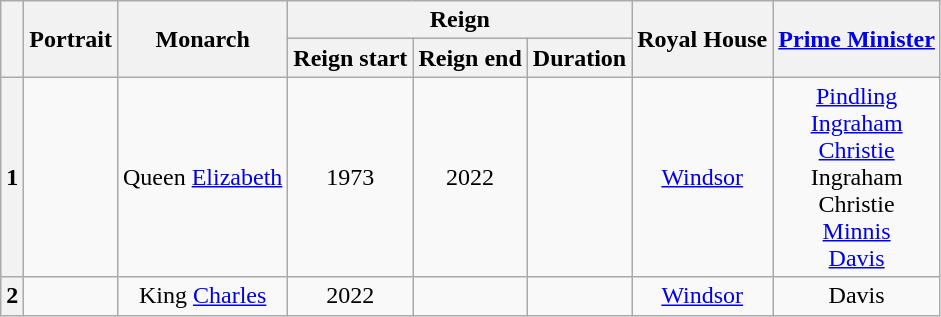<table class="wikitable" style="text-align:center">
<tr>
<th rowspan=2></th>
<th rowspan=2>Portrait</th>
<th rowspan=2>Monarch<br></th>
<th colspan=3>Reign</th>
<th rowspan=2>Royal House</th>
<th rowspan=2><a href='#'>Prime Minister</a></th>
</tr>
<tr>
<th>Reign start</th>
<th>Reign end</th>
<th>Duration</th>
</tr>
<tr>
<th>1</th>
<td></td>
<td>Queen <a href='#'>Elizabeth</a><br></td>
<td> 1973</td>
<td> 2022</td>
<td></td>
<td><a href='#'>Windsor</a></td>
<td><a href='#'>Pindling</a><br><a href='#'>Ingraham</a><br><a href='#'>Christie</a><br>Ingraham<br>Christie<br><a href='#'>Minnis</a><br><a href='#'>Davis</a></td>
</tr>
<tr>
<th>2</th>
<td></td>
<td>King <a href='#'>Charles</a><br></td>
<td> 2022</td>
<td></td>
<td></td>
<td><a href='#'>Windsor</a></td>
<td>Davis</td>
</tr>
</table>
